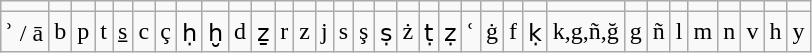<table class="wikitable">
<tr>
<td></td>
<td></td>
<td></td>
<td></td>
<td></td>
<td></td>
<td></td>
<td></td>
<td></td>
<td></td>
<td></td>
<td></td>
<td></td>
<td></td>
<td></td>
<td></td>
<td></td>
<td></td>
<td></td>
<td></td>
<td></td>
<td></td>
<td></td>
<td></td>
<td></td>
<td></td>
<td></td>
<td></td>
<td></td>
<td></td>
<td></td>
<td></td>
<td></td>
</tr>
<tr>
<td>ʾ / ā</td>
<td>b</td>
<td>p</td>
<td>t</td>
<td><u>s</u></td>
<td>c</td>
<td>ç</td>
<td>ḥ</td>
<td>ḫ</td>
<td>d</td>
<td>ẕ</td>
<td>r</td>
<td>z</td>
<td>j</td>
<td>s</td>
<td>ş</td>
<td>ṣ</td>
<td>ż</td>
<td>ṭ</td>
<td>ẓ</td>
<td>ʿ</td>
<td>ġ</td>
<td>f</td>
<td>ḳ</td>
<td>k,g,ñ,ğ</td>
<td>g</td>
<td>ñ</td>
<td>l</td>
<td>m</td>
<td>n</td>
<td>v</td>
<td>h</td>
<td>y</td>
</tr>
</table>
